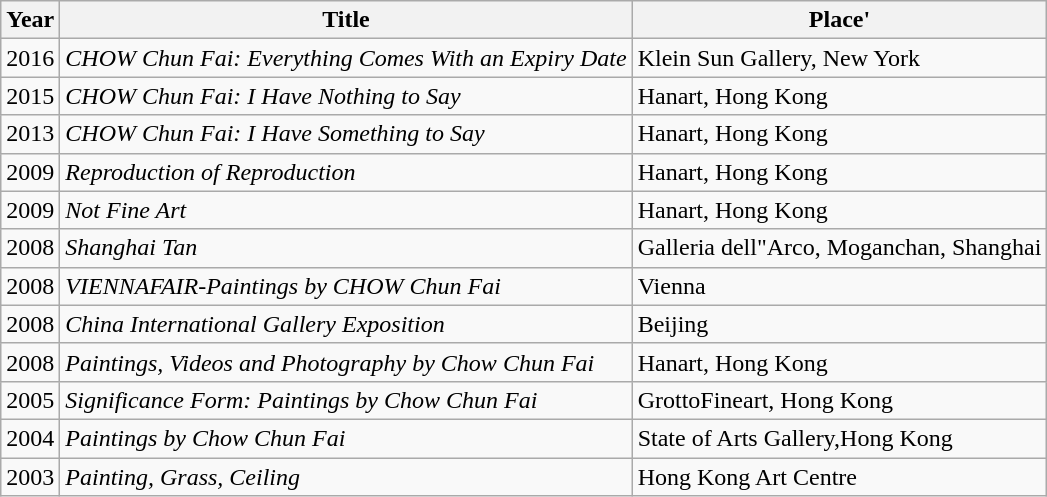<table class="wikitable">
<tr>
<th>Year</th>
<th>Title</th>
<th>Place'</th>
</tr>
<tr>
<td>2016</td>
<td><em>CHOW Chun Fai: Everything Comes With an Expiry Date</em></td>
<td>Klein Sun Gallery, New York</td>
</tr>
<tr>
<td>2015</td>
<td><em>CHOW Chun Fai: I Have Nothing to Say</em></td>
<td>Hanart, Hong Kong</td>
</tr>
<tr>
<td>2013</td>
<td><em>CHOW Chun Fai: I Have Something to Say</em></td>
<td>Hanart, Hong Kong</td>
</tr>
<tr>
<td>2009</td>
<td><em>Reproduction of Reproduction</em></td>
<td>Hanart, Hong Kong</td>
</tr>
<tr>
<td>2009</td>
<td><em>Not Fine Art</em></td>
<td>Hanart, Hong Kong</td>
</tr>
<tr>
<td>2008</td>
<td><em>Shanghai Tan</em></td>
<td>Galleria dell"Arco, Moganchan, Shanghai</td>
</tr>
<tr>
<td>2008</td>
<td><em>VIENNAFAIR-Paintings by CHOW Chun Fai</em></td>
<td>Vienna</td>
</tr>
<tr>
<td>2008</td>
<td><em>China International Gallery Exposition</em></td>
<td>Beijing</td>
</tr>
<tr>
<td>2008</td>
<td><em>Paintings, Videos and Photography by Chow Chun Fai</em></td>
<td>Hanart, Hong Kong</td>
</tr>
<tr>
<td>2005</td>
<td><em>Significance Form: Paintings by Chow Chun Fai</em></td>
<td>GrottoFineart, Hong Kong</td>
</tr>
<tr>
<td>2004</td>
<td><em>Paintings by Chow Chun Fai</em></td>
<td>State of Arts Gallery,Hong Kong</td>
</tr>
<tr>
<td>2003</td>
<td><em>Painting, Grass, Ceiling</em></td>
<td>Hong Kong Art Centre</td>
</tr>
</table>
